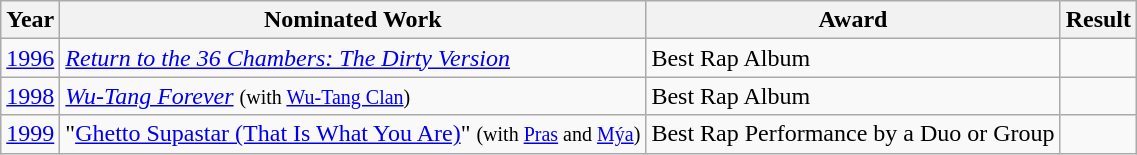<table class="wikitable">
<tr>
<th>Year</th>
<th>Nominated Work</th>
<th>Award</th>
<th>Result</th>
</tr>
<tr>
<td align=center><a href='#'>1996</a></td>
<td><em><a href='#'>Return to the 36 Chambers: The Dirty Version</a></em></td>
<td>Best Rap Album</td>
<td></td>
</tr>
<tr>
<td align=center><a href='#'>1998</a></td>
<td><em><a href='#'>Wu-Tang Forever</a></em> <small>(with <a href='#'>Wu-Tang Clan</a>)</small></td>
<td>Best Rap Album</td>
<td></td>
</tr>
<tr>
<td align=center><a href='#'>1999</a></td>
<td>"<a href='#'>Ghetto Supastar (That Is What You Are)</a>" <small>(with <a href='#'>Pras</a> and <a href='#'>Mýa</a>)</small></td>
<td>Best Rap Performance by a Duo or Group</td>
<td></td>
</tr>
</table>
